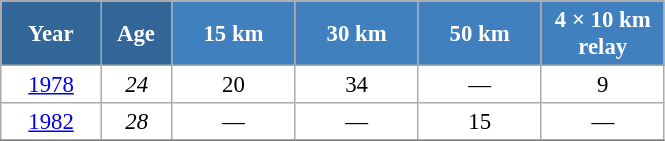<table class="wikitable" style="font-size:95%; text-align:center; border:grey solid 1px; border-collapse:collapse; background:#ffffff;">
<tr>
<th style="background-color:#369; color:white; width:60px;"> Year </th>
<th style="background-color:#369; color:white; width:40px;"> Age </th>
<th style="background-color:#4180be; color:white; width:75px;"> 15 km </th>
<th style="background-color:#4180be; color:white; width:75px;"> 30 km </th>
<th style="background-color:#4180be; color:white; width:75px;"> 50 km </th>
<th style="background-color:#4180be; color:white; width:75px;"> 4 × 10 km <br> relay </th>
</tr>
<tr>
<td><a href='#'>1978</a></td>
<td><em>24</em></td>
<td>20</td>
<td>34</td>
<td>—</td>
<td>9</td>
</tr>
<tr>
<td><a href='#'>1982</a></td>
<td><em>28</em></td>
<td>—</td>
<td>—</td>
<td>15</td>
<td>—</td>
</tr>
<tr>
</tr>
</table>
